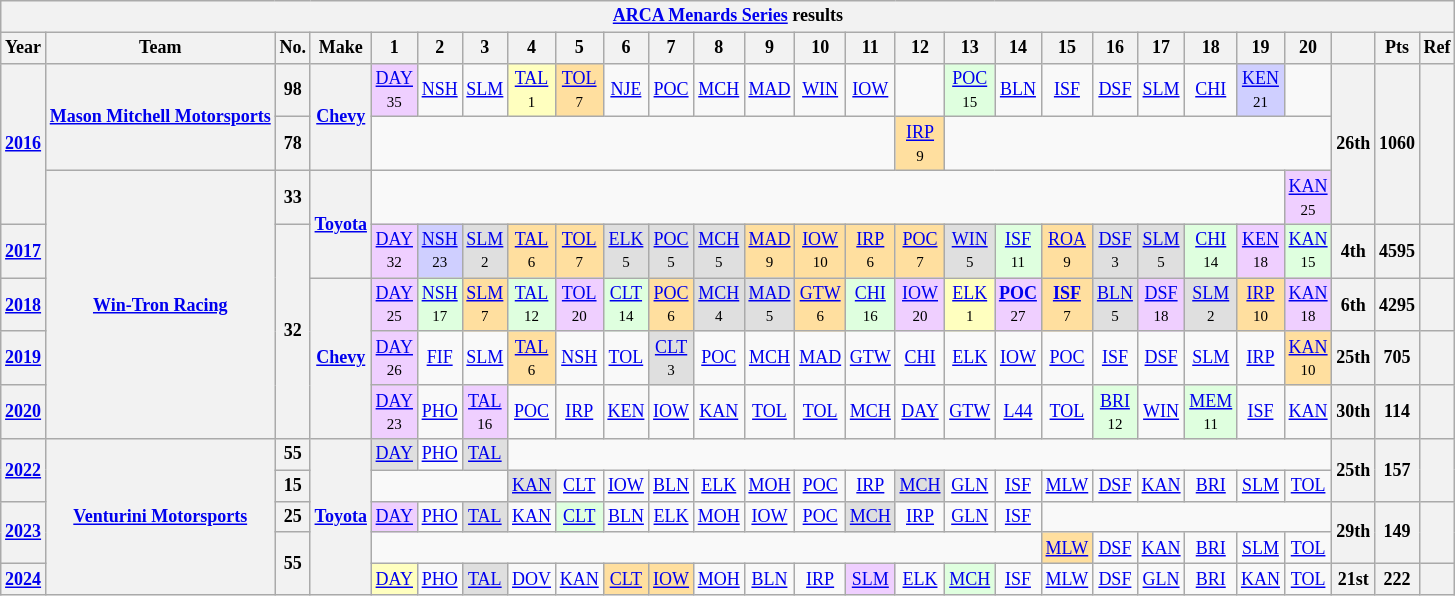<table class="wikitable" style="text-align:center; font-size:75%">
<tr>
<th colspan=45><a href='#'>ARCA Menards Series</a> results</th>
</tr>
<tr>
<th>Year</th>
<th>Team</th>
<th>No.</th>
<th>Make</th>
<th>1</th>
<th>2</th>
<th>3</th>
<th>4</th>
<th>5</th>
<th>6</th>
<th>7</th>
<th>8</th>
<th>9</th>
<th>10</th>
<th>11</th>
<th>12</th>
<th>13</th>
<th>14</th>
<th>15</th>
<th>16</th>
<th>17</th>
<th>18</th>
<th>19</th>
<th>20</th>
<th></th>
<th>Pts</th>
<th>Ref</th>
</tr>
<tr>
<th rowspan=3><a href='#'>2016</a></th>
<th rowspan=2><a href='#'>Mason Mitchell Motorsports</a></th>
<th>98</th>
<th rowspan=2><a href='#'>Chevy</a></th>
<td style="background:#EFCFFF;"><a href='#'>DAY</a><br><small>35</small></td>
<td><a href='#'>NSH</a></td>
<td><a href='#'>SLM</a></td>
<td style="background:#FFFFBF;"><a href='#'>TAL</a><br><small>1</small></td>
<td style="background:#FFDF9F;"><a href='#'>TOL</a><br><small>7</small></td>
<td><a href='#'>NJE</a></td>
<td><a href='#'>POC</a></td>
<td><a href='#'>MCH</a></td>
<td><a href='#'>MAD</a></td>
<td><a href='#'>WIN</a></td>
<td><a href='#'>IOW</a></td>
<td></td>
<td style="background:#DFFFDF;"><a href='#'>POC</a><br><small>15</small></td>
<td><a href='#'>BLN</a></td>
<td><a href='#'>ISF</a></td>
<td><a href='#'>DSF</a></td>
<td><a href='#'>SLM</a></td>
<td><a href='#'>CHI</a></td>
<td style="background:#CFCFFF;"><a href='#'>KEN</a><br><small>21</small></td>
<td></td>
<th rowspan=3>26th</th>
<th rowspan=3>1060</th>
<th rowspan=3></th>
</tr>
<tr>
<th>78</th>
<td colspan=11></td>
<td style="background:#FFDF9F;"><a href='#'>IRP</a><br><small>9</small></td>
</tr>
<tr>
<th rowspan=5><a href='#'>Win-Tron Racing</a></th>
<th>33</th>
<th rowspan=2><a href='#'>Toyota</a></th>
<td colspan=19></td>
<td style="background:#EFCFFF;"><a href='#'>KAN</a><br><small>25</small></td>
</tr>
<tr>
<th><a href='#'>2017</a></th>
<th rowspan=4>32</th>
<td style="background:#EFCFFF;"><a href='#'>DAY</a><br><small>32</small></td>
<td style="background:#CFCFFF;"><a href='#'>NSH</a><br><small>23</small></td>
<td style="background:#DFDFDF;"><a href='#'>SLM</a><br><small>2</small></td>
<td style="background:#FFDF9F;"><a href='#'>TAL</a><br><small>6</small></td>
<td style="background:#FFDF9F;"><a href='#'>TOL</a><br><small>7</small></td>
<td style="background:#DFDFDF;"><a href='#'>ELK</a><br><small>5</small></td>
<td style="background:#DFDFDF;"><a href='#'>POC</a><br><small>5</small></td>
<td style="background:#DFDFDF;"><a href='#'>MCH</a><br><small>5</small></td>
<td style="background:#FFDF9F;"><a href='#'>MAD</a><br><small>9</small></td>
<td style="background:#FFDF9F;"><a href='#'>IOW</a><br><small>10</small></td>
<td style="background:#FFDF9F;"><a href='#'>IRP</a><br><small>6</small></td>
<td style="background:#FFDF9F;"><a href='#'>POC</a><br><small>7</small></td>
<td style="background:#DFDFDF;"><a href='#'>WIN</a><br><small>5</small></td>
<td style="background:#DFFFDF;"><a href='#'>ISF</a><br><small>11</small></td>
<td style="background:#FFDF9F;"><a href='#'>ROA</a><br><small>9</small></td>
<td style="background:#DFDFDF;"><a href='#'>DSF</a><br><small>3</small></td>
<td style="background:#DFDFDF;"><a href='#'>SLM</a><br><small>5</small></td>
<td style="background:#DFFFDF;"><a href='#'>CHI</a><br><small>14</small></td>
<td style="background:#EFCFFF;"><a href='#'>KEN</a><br><small>18</small></td>
<td style="background:#DFFFDF;"><a href='#'>KAN</a><br><small>15</small></td>
<th>4th</th>
<th>4595</th>
<th></th>
</tr>
<tr>
<th><a href='#'>2018</a></th>
<th rowspan=3><a href='#'>Chevy</a></th>
<td style="background:#EFCFFF;"><a href='#'>DAY</a><br><small>25</small></td>
<td style="background:#DFFFDF;"><a href='#'>NSH</a><br><small>17</small></td>
<td style="background:#FFDF9F;"><a href='#'>SLM</a><br><small>7</small></td>
<td style="background:#DFFFDF;"><a href='#'>TAL</a><br><small>12</small></td>
<td style="background:#EFCFFF;"><a href='#'>TOL</a><br><small>20</small></td>
<td style="background:#DFFFDF;"><a href='#'>CLT</a><br><small>14</small></td>
<td style="background:#FFDF9F;"><a href='#'>POC</a><br><small>6</small></td>
<td style="background:#DFDFDF;"><a href='#'>MCH</a><br><small>4</small></td>
<td style="background:#DFDFDF;"><a href='#'>MAD</a><br><small>5</small></td>
<td style="background:#FFDF9F;"><a href='#'>GTW</a><br><small>6</small></td>
<td style="background:#DFFFDF;"><a href='#'>CHI</a><br><small>16</small></td>
<td style="background:#EFCFFF;"><a href='#'>IOW</a><br><small>20</small></td>
<td style="background:#FFFFBF;"><a href='#'>ELK</a><br><small>1</small></td>
<td style="background:#EFCFFF;"><strong><a href='#'>POC</a></strong><br><small>27</small></td>
<td style="background:#FFDF9F;"><strong><a href='#'>ISF</a></strong><br><small>7</small></td>
<td style="background:#DFDFDF;"><a href='#'>BLN</a><br><small>5</small></td>
<td style="background:#EFCFFF;"><a href='#'>DSF</a><br><small>18</small></td>
<td style="background:#DFDFDF;"><a href='#'>SLM</a><br><small>2</small></td>
<td style="background:#FFDF9F;"><a href='#'>IRP</a><br><small>10</small></td>
<td style="background:#EFCFFF;"><a href='#'>KAN</a><br><small>18</small></td>
<th>6th</th>
<th>4295</th>
<th></th>
</tr>
<tr>
<th><a href='#'>2019</a></th>
<td style="background:#EFCFFF;"><a href='#'>DAY</a><br><small>26</small></td>
<td><a href='#'>FIF</a></td>
<td><a href='#'>SLM</a></td>
<td style="background:#FFDF9F;"><a href='#'>TAL</a><br><small>6</small></td>
<td><a href='#'>NSH</a></td>
<td><a href='#'>TOL</a></td>
<td style="background:#DFDFDF;"><a href='#'>CLT</a><br><small>3</small></td>
<td><a href='#'>POC</a></td>
<td><a href='#'>MCH</a></td>
<td><a href='#'>MAD</a></td>
<td><a href='#'>GTW</a></td>
<td><a href='#'>CHI</a></td>
<td><a href='#'>ELK</a></td>
<td><a href='#'>IOW</a></td>
<td><a href='#'>POC</a></td>
<td><a href='#'>ISF</a></td>
<td><a href='#'>DSF</a></td>
<td><a href='#'>SLM</a></td>
<td><a href='#'>IRP</a></td>
<td style="background:#FFDF9F;"><a href='#'>KAN</a><br><small>10</small></td>
<th>25th</th>
<th>705</th>
<th></th>
</tr>
<tr>
<th><a href='#'>2020</a></th>
<td style="background:#EFCFFF;"><a href='#'>DAY</a><br><small>23</small></td>
<td><a href='#'>PHO</a></td>
<td style="background:#EFCFFF;"><a href='#'>TAL</a><br><small>16</small></td>
<td><a href='#'>POC</a></td>
<td><a href='#'>IRP</a></td>
<td><a href='#'>KEN</a></td>
<td><a href='#'>IOW</a></td>
<td><a href='#'>KAN</a></td>
<td><a href='#'>TOL</a></td>
<td><a href='#'>TOL</a></td>
<td><a href='#'>MCH</a></td>
<td><a href='#'>DAY</a></td>
<td><a href='#'>GTW</a></td>
<td><a href='#'>L44</a></td>
<td><a href='#'>TOL</a></td>
<td style="background:#DFFFDF;"><a href='#'>BRI</a><br><small>12</small></td>
<td><a href='#'>WIN</a></td>
<td style="background:#DFFFDF;"><a href='#'>MEM</a><br><small>11</small></td>
<td><a href='#'>ISF</a></td>
<td><a href='#'>KAN</a></td>
<th>30th</th>
<th>114</th>
<th></th>
</tr>
<tr>
<th rowspan=2><a href='#'>2022</a></th>
<th rowspan=5><a href='#'>Venturini Motorsports</a></th>
<th>55</th>
<th rowspan=5><a href='#'>Toyota</a></th>
<td style="background:#DFDFDF;"><a href='#'>DAY</a><br></td>
<td><a href='#'>PHO</a></td>
<td style="background:#DFDFDF;"><a href='#'>TAL</a><br></td>
<td colspan=17></td>
<th rowspan=2>25th</th>
<th rowspan=2>157</th>
<th rowspan=2></th>
</tr>
<tr>
<th>15</th>
<td colspan=3></td>
<td style="background:#DFDFDF;"><a href='#'>KAN</a><br></td>
<td><a href='#'>CLT</a></td>
<td><a href='#'>IOW</a></td>
<td><a href='#'>BLN</a></td>
<td><a href='#'>ELK</a></td>
<td><a href='#'>MOH</a></td>
<td><a href='#'>POC</a></td>
<td><a href='#'>IRP</a></td>
<td style="background:#DFDFDF;"><a href='#'>MCH</a><br></td>
<td><a href='#'>GLN</a></td>
<td><a href='#'>ISF</a></td>
<td><a href='#'>MLW</a></td>
<td><a href='#'>DSF</a></td>
<td><a href='#'>KAN</a></td>
<td><a href='#'>BRI</a></td>
<td><a href='#'>SLM</a></td>
<td><a href='#'>TOL</a></td>
</tr>
<tr>
<th rowspan=2><a href='#'>2023</a></th>
<th>25</th>
<td style="background:#EFCFFF;"><a href='#'>DAY</a><br></td>
<td><a href='#'>PHO</a></td>
<td style="background:#DFDFDF;"><a href='#'>TAL</a><br></td>
<td><a href='#'>KAN</a></td>
<td style="background:#DFFFDF;"><a href='#'>CLT</a><br></td>
<td><a href='#'>BLN</a></td>
<td><a href='#'>ELK</a></td>
<td><a href='#'>MOH</a></td>
<td><a href='#'>IOW</a></td>
<td><a href='#'>POC</a></td>
<td style="background:#DFDFDF;"><a href='#'>MCH</a><br></td>
<td><a href='#'>IRP</a></td>
<td><a href='#'>GLN</a></td>
<td><a href='#'>ISF</a></td>
<td colspan=6></td>
<th rowspan=2>29th</th>
<th rowspan=2>149</th>
<th rowspan=2></th>
</tr>
<tr>
<th rowspan=2>55</th>
<td colspan=14></td>
<td style="background:#FFDF9F;"><a href='#'>MLW</a><br></td>
<td><a href='#'>DSF</a></td>
<td><a href='#'>KAN</a></td>
<td><a href='#'>BRI</a></td>
<td><a href='#'>SLM</a></td>
<td><a href='#'>TOL</a></td>
</tr>
<tr>
<th><a href='#'>2024</a></th>
<td style="background:#FFFFBF;"><a href='#'>DAY</a><br></td>
<td><a href='#'>PHO</a></td>
<td style="background:#DFDFDF;"><a href='#'>TAL</a><br></td>
<td><a href='#'>DOV</a></td>
<td><a href='#'>KAN</a></td>
<td style="background:#FFDF9F;"><a href='#'>CLT</a><br></td>
<td style="background:#FFDF9F;"><a href='#'>IOW</a><br></td>
<td><a href='#'>MOH</a></td>
<td><a href='#'>BLN</a></td>
<td><a href='#'>IRP</a></td>
<td style="background:#EFCFFF;"><a href='#'>SLM</a><br></td>
<td><a href='#'>ELK</a></td>
<td style="background:#DFFFDF;"><a href='#'>MCH</a><br></td>
<td><a href='#'>ISF</a></td>
<td><a href='#'>MLW</a></td>
<td><a href='#'>DSF</a></td>
<td><a href='#'>GLN</a></td>
<td><a href='#'>BRI</a></td>
<td><a href='#'>KAN</a></td>
<td><a href='#'>TOL</a></td>
<th>21st</th>
<th>222</th>
<th></th>
</tr>
</table>
